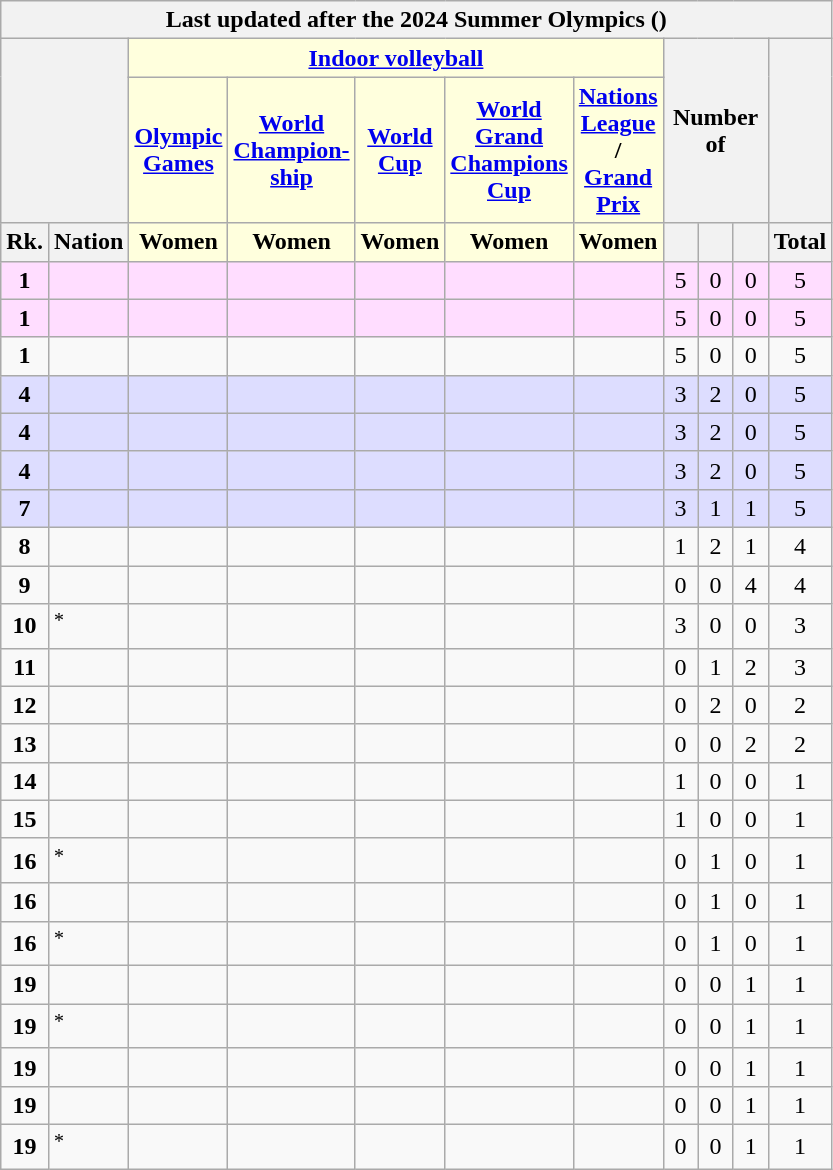<table class="wikitable" style="margin-top:0em; text-align:center; font-size:100%;">
<tr>
<th colspan="11">Last updated after the 2024 Summer Olympics ()</th>
</tr>
<tr>
<th rowspan="2" colspan="2"></th>
<th colspan="5" style="background:#ffd;"><a href='#'>Indoor volleyball</a></th>
<th rowspan="2" colspan="3">Number of</th>
<th rowspan="2"></th>
</tr>
<tr>
<th style="background:#ffd;"><a href='#'>Olympic Games</a></th>
<th style="background:#ffd;"><a href='#'>World Champion-<br>ship</a></th>
<th style="background:#ffd;"><a href='#'>World Cup</a></th>
<th style="background:#ffd;"><a href='#'>World Grand Champions Cup</a></th>
<th style="background:#ffd;"><a href='#'>Nations League</a> / <a href='#'>Grand Prix</a></th>
</tr>
<tr>
<th style="width:1em;">Rk.</th>
<th>Nation</th>
<th style="background:#ffd; width:1em;">Women</th>
<th style="background:#ffd; width:1em;">Women</th>
<th style="background:#ffd; width:1em;">Women</th>
<th style="background:#ffd; width:1em;">Women</th>
<th style="background:#ffd; width:1em;">Women</th>
<th style="width:1em;"></th>
<th style="width:1em;"></th>
<th style="width:1em;"></th>
<th style="width:1em;">Total</th>
</tr>
<tr style="background: #fdf;">
<td><strong>1</strong></td>
<td style="text-align:left;"></td>
<td></td>
<td></td>
<td></td>
<td></td>
<td></td>
<td>5</td>
<td>0</td>
<td>0</td>
<td>5</td>
</tr>
<tr style="background: #fdf;">
<td><strong>1</strong></td>
<td style="text-align:left;"></td>
<td></td>
<td></td>
<td></td>
<td></td>
<td></td>
<td>5</td>
<td>0</td>
<td>0</td>
<td>5</td>
</tr>
<tr>
<td><strong>1</strong></td>
<td style="text-align:left;"></td>
<td></td>
<td></td>
<td></td>
<td></td>
<td></td>
<td>5</td>
<td>0</td>
<td>0</td>
<td>5</td>
</tr>
<tr style="background: #ddf;">
<td><strong>4</strong></td>
<td style="text-align:left;"></td>
<td></td>
<td></td>
<td></td>
<td></td>
<td></td>
<td>3</td>
<td>2</td>
<td>0</td>
<td>5</td>
</tr>
<tr style="background: #ddf;">
<td><strong>4</strong></td>
<td style="text-align:left;"></td>
<td></td>
<td></td>
<td></td>
<td></td>
<td></td>
<td>3</td>
<td>2</td>
<td>0</td>
<td>5</td>
</tr>
<tr style="background: #ddf;">
<td><strong>4</strong></td>
<td style="text-align:left;"></td>
<td></td>
<td></td>
<td></td>
<td></td>
<td></td>
<td>3</td>
<td>2</td>
<td>0</td>
<td>5</td>
</tr>
<tr style="background: #ddf;">
<td><strong>7</strong></td>
<td style="text-align:left;"></td>
<td></td>
<td></td>
<td></td>
<td></td>
<td></td>
<td>3</td>
<td>1</td>
<td>1</td>
<td>5</td>
</tr>
<tr>
<td><strong>8</strong></td>
<td style="text-align:left;"></td>
<td></td>
<td></td>
<td></td>
<td></td>
<td></td>
<td>1</td>
<td>2</td>
<td>1</td>
<td>4</td>
</tr>
<tr>
<td><strong>9</strong></td>
<td style="text-align:left;"></td>
<td></td>
<td></td>
<td></td>
<td></td>
<td></td>
<td>0</td>
<td>0</td>
<td>4</td>
<td>4</td>
</tr>
<tr>
<td><strong>10</strong></td>
<td style="text-align:left;"><em></em><sup>*</sup></td>
<td></td>
<td></td>
<td></td>
<td></td>
<td></td>
<td>3</td>
<td>0</td>
<td>0</td>
<td>3</td>
</tr>
<tr>
<td><strong>11</strong></td>
<td style="text-align:left;"></td>
<td></td>
<td></td>
<td></td>
<td></td>
<td></td>
<td>0</td>
<td>1</td>
<td>2</td>
<td>3</td>
</tr>
<tr>
<td><strong>12</strong></td>
<td style="text-align:left;"></td>
<td></td>
<td></td>
<td></td>
<td></td>
<td></td>
<td>0</td>
<td>2</td>
<td>0</td>
<td>2</td>
</tr>
<tr>
<td><strong>13</strong></td>
<td style="text-align:left;"></td>
<td></td>
<td></td>
<td></td>
<td></td>
<td></td>
<td>0</td>
<td>0</td>
<td>2</td>
<td>2</td>
</tr>
<tr>
<td><strong>14</strong></td>
<td style="text-align:left;"></td>
<td></td>
<td></td>
<td></td>
<td></td>
<td></td>
<td>1</td>
<td>0</td>
<td>0</td>
<td>1</td>
</tr>
<tr>
<td><strong>15</strong></td>
<td style="text-align:left;"></td>
<td></td>
<td></td>
<td></td>
<td></td>
<td></td>
<td>1</td>
<td>0</td>
<td>0</td>
<td>1</td>
</tr>
<tr>
<td><strong>16</strong></td>
<td style="text-align:left;"><em></em><sup>*</sup></td>
<td></td>
<td></td>
<td></td>
<td></td>
<td></td>
<td>0</td>
<td>1</td>
<td>0</td>
<td>1</td>
</tr>
<tr>
<td><strong>16</strong></td>
<td style="text-align:left;"></td>
<td></td>
<td></td>
<td></td>
<td></td>
<td></td>
<td>0</td>
<td>1</td>
<td>0</td>
<td>1</td>
</tr>
<tr>
<td><strong>16</strong></td>
<td style="text-align:left;"><em></em><sup>*</sup></td>
<td></td>
<td></td>
<td></td>
<td></td>
<td></td>
<td>0</td>
<td>1</td>
<td>0</td>
<td>1</td>
</tr>
<tr>
<td><strong>19</strong></td>
<td style="text-align:left;"></td>
<td></td>
<td></td>
<td></td>
<td></td>
<td></td>
<td>0</td>
<td>0</td>
<td>1</td>
<td>1</td>
</tr>
<tr>
<td><strong>19</strong></td>
<td style="text-align:left;"><em></em><sup>*</sup></td>
<td></td>
<td></td>
<td></td>
<td></td>
<td></td>
<td>0</td>
<td>0</td>
<td>1</td>
<td>1</td>
</tr>
<tr>
<td><strong>19</strong></td>
<td style="text-align:left;"></td>
<td></td>
<td></td>
<td></td>
<td></td>
<td></td>
<td>0</td>
<td>0</td>
<td>1</td>
<td>1</td>
</tr>
<tr>
<td><strong>19</strong></td>
<td style="text-align:left;"></td>
<td></td>
<td></td>
<td></td>
<td></td>
<td></td>
<td>0</td>
<td>0</td>
<td>1</td>
<td>1</td>
</tr>
<tr>
<td><strong>19</strong></td>
<td style="text-align:left;"><em></em><sup>*</sup></td>
<td></td>
<td></td>
<td></td>
<td></td>
<td></td>
<td>0</td>
<td>0</td>
<td>1</td>
<td>1</td>
</tr>
</table>
